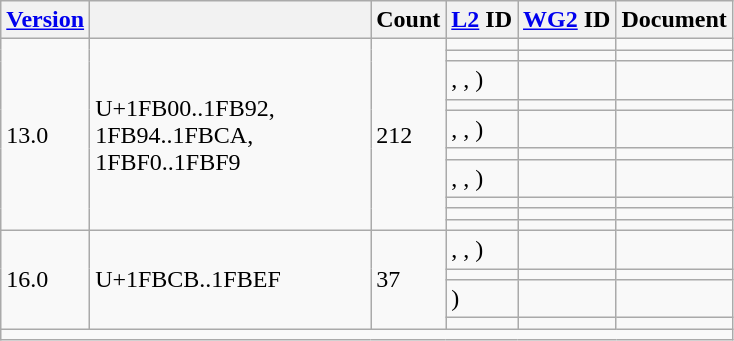<table class="wikitable sticky-header">
<tr>
<th><a href='#'>Version</a></th>
<th></th>
<th>Count</th>
<th><a href='#'>L2</a> ID</th>
<th><a href='#'>WG2</a> ID</th>
<th>Document</th>
</tr>
<tr>
<td rowspan="10">13.0</td>
<td rowspan="10" width="180">U+1FB00..1FB92, 1FB94..1FBCA, 1FBF0..1FBF9</td>
<td rowspan="10">212</td>
<td></td>
<td></td>
<td></td>
</tr>
<tr>
<td></td>
<td></td>
<td></td>
</tr>
<tr>
<td> , , )</td>
<td></td>
<td></td>
</tr>
<tr>
<td></td>
<td></td>
<td></td>
</tr>
<tr>
<td> , , )</td>
<td></td>
<td></td>
</tr>
<tr>
<td></td>
<td></td>
<td></td>
</tr>
<tr>
<td> , , )</td>
<td></td>
<td></td>
</tr>
<tr>
<td></td>
<td></td>
<td></td>
</tr>
<tr>
<td></td>
<td></td>
<td></td>
</tr>
<tr>
<td></td>
<td></td>
<td></td>
</tr>
<tr>
<td rowspan="4">16.0</td>
<td rowspan="4">U+1FBCB..1FBEF</td>
<td rowspan="4">37</td>
<td> , , )</td>
<td></td>
<td></td>
</tr>
<tr>
<td></td>
<td></td>
<td></td>
</tr>
<tr>
<td> )</td>
<td></td>
<td></td>
</tr>
<tr>
<td></td>
<td></td>
<td></td>
</tr>
<tr class="sortbottom">
<td colspan="6"></td>
</tr>
</table>
